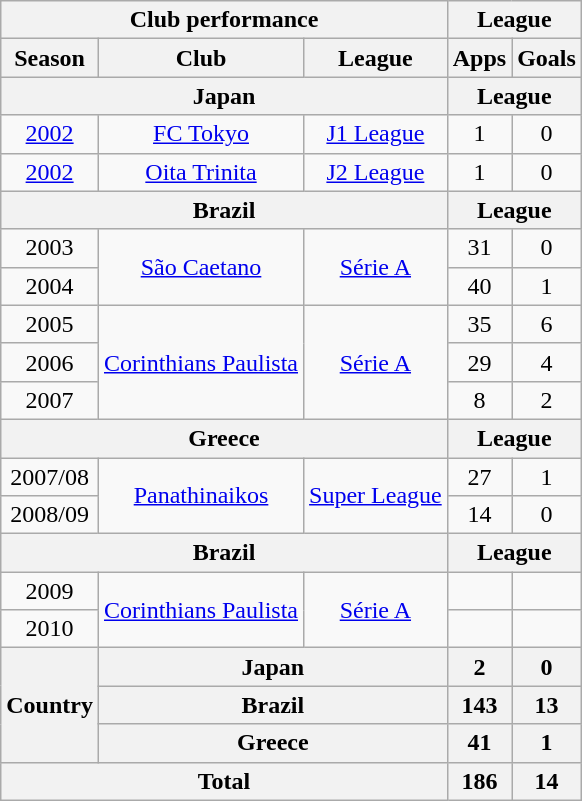<table class="wikitable" style="text-align:center;">
<tr>
<th colspan=3>Club performance</th>
<th colspan=2>League</th>
</tr>
<tr>
<th>Season</th>
<th>Club</th>
<th>League</th>
<th>Apps</th>
<th>Goals</th>
</tr>
<tr>
<th colspan=3>Japan</th>
<th colspan=2>League</th>
</tr>
<tr>
<td><a href='#'>2002</a></td>
<td><a href='#'>FC Tokyo</a></td>
<td><a href='#'>J1 League</a></td>
<td>1</td>
<td>0</td>
</tr>
<tr>
<td><a href='#'>2002</a></td>
<td><a href='#'>Oita Trinita</a></td>
<td><a href='#'>J2 League</a></td>
<td>1</td>
<td>0</td>
</tr>
<tr>
<th colspan=3>Brazil</th>
<th colspan=2>League</th>
</tr>
<tr>
<td>2003</td>
<td rowspan="2"><a href='#'>São Caetano</a></td>
<td rowspan="2"><a href='#'>Série A</a></td>
<td>31</td>
<td>0</td>
</tr>
<tr>
<td>2004</td>
<td>40</td>
<td>1</td>
</tr>
<tr>
<td>2005</td>
<td rowspan="3"><a href='#'>Corinthians Paulista</a></td>
<td rowspan="3"><a href='#'>Série A</a></td>
<td>35</td>
<td>6</td>
</tr>
<tr>
<td>2006</td>
<td>29</td>
<td>4</td>
</tr>
<tr>
<td>2007</td>
<td>8</td>
<td>2</td>
</tr>
<tr>
<th colspan=3>Greece</th>
<th colspan=2>League</th>
</tr>
<tr>
<td>2007/08</td>
<td rowspan="2"><a href='#'>Panathinaikos</a></td>
<td rowspan="2"><a href='#'>Super League</a></td>
<td>27</td>
<td>1</td>
</tr>
<tr>
<td>2008/09</td>
<td>14</td>
<td>0</td>
</tr>
<tr>
<th colspan=3>Brazil</th>
<th colspan=2>League</th>
</tr>
<tr>
<td>2009</td>
<td rowspan="2"><a href='#'>Corinthians Paulista</a></td>
<td rowspan="2"><a href='#'>Série A</a></td>
<td></td>
<td></td>
</tr>
<tr>
<td>2010</td>
<td></td>
<td></td>
</tr>
<tr>
<th rowspan=3>Country</th>
<th colspan=2>Japan</th>
<th>2</th>
<th>0</th>
</tr>
<tr>
<th colspan=2>Brazil</th>
<th>143</th>
<th>13</th>
</tr>
<tr>
<th colspan=2>Greece</th>
<th>41</th>
<th>1</th>
</tr>
<tr>
<th colspan=3>Total</th>
<th>186</th>
<th>14</th>
</tr>
</table>
